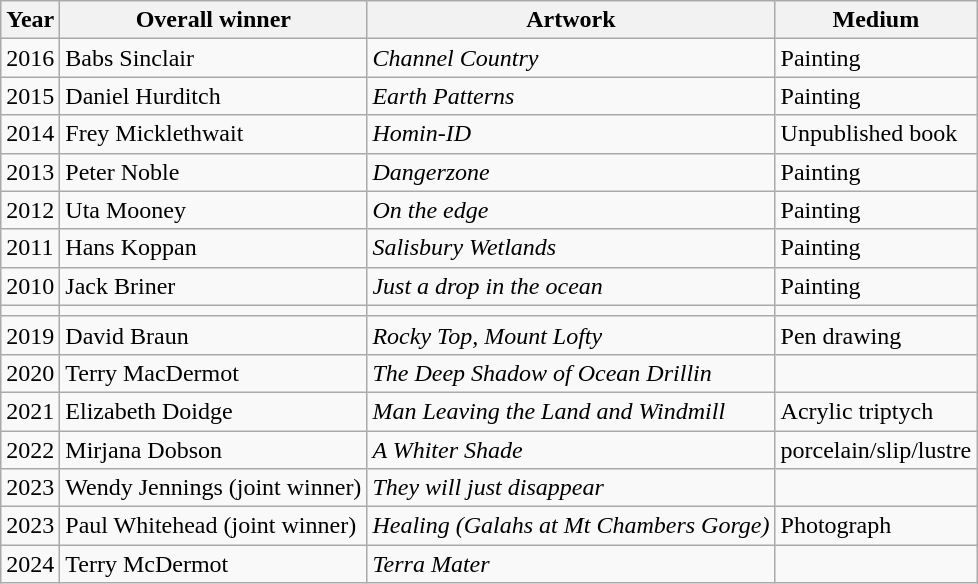<table class="wikitable">
<tr>
<th>Year</th>
<th>Overall winner</th>
<th>Artwork</th>
<th>Medium</th>
</tr>
<tr>
<td>2016</td>
<td>Babs Sinclair</td>
<td><em>Channel Country</em></td>
<td>Painting</td>
</tr>
<tr>
<td>2015</td>
<td>Daniel Hurditch</td>
<td><em>Earth Patterns</em></td>
<td>Painting</td>
</tr>
<tr>
<td>2014</td>
<td>Frey Micklethwait</td>
<td><em>Homin-ID</em></td>
<td>Unpublished book</td>
</tr>
<tr>
<td>2013</td>
<td>Peter Noble</td>
<td><em>Dangerzone</em></td>
<td>Painting</td>
</tr>
<tr>
<td>2012</td>
<td>Uta Mooney</td>
<td><em>On the edge</em></td>
<td>Painting</td>
</tr>
<tr>
<td>2011</td>
<td>Hans Koppan</td>
<td><em>Salisbury Wetlands</em></td>
<td>Painting</td>
</tr>
<tr>
<td>2010</td>
<td>Jack Briner</td>
<td><em>Just a drop in the ocean</em></td>
<td>Painting</td>
</tr>
<tr>
<td></td>
<td></td>
<td></td>
<td></td>
</tr>
<tr>
<td>2019</td>
<td>David Braun</td>
<td><em>Rocky Top, Mount Lofty</em></td>
<td>Pen drawing</td>
</tr>
<tr>
<td>2020</td>
<td>Terry MacDermot</td>
<td><em>The Deep Shadow of Ocean Drillin</em></td>
<td></td>
</tr>
<tr>
<td>2021</td>
<td>Elizabeth Doidge</td>
<td><em>Man Leaving the Land and Windmill</em></td>
<td>Acrylic triptych</td>
</tr>
<tr>
<td>2022</td>
<td>Mirjana Dobson</td>
<td><em>A Whiter Shade</em></td>
<td>porcelain/slip/lustre</td>
</tr>
<tr>
<td>2023</td>
<td>Wendy Jennings (joint winner)</td>
<td><em>They will just disappear</em></td>
<td></td>
</tr>
<tr>
<td>2023</td>
<td>Paul Whitehead (joint winner)</td>
<td><em>Healing (Galahs at Mt Chambers Gorge)</em></td>
<td>Photograph</td>
</tr>
<tr>
<td>2024</td>
<td>Terry McDermot</td>
<td><em>Terra Mater</em></td>
<td></td>
</tr>
</table>
